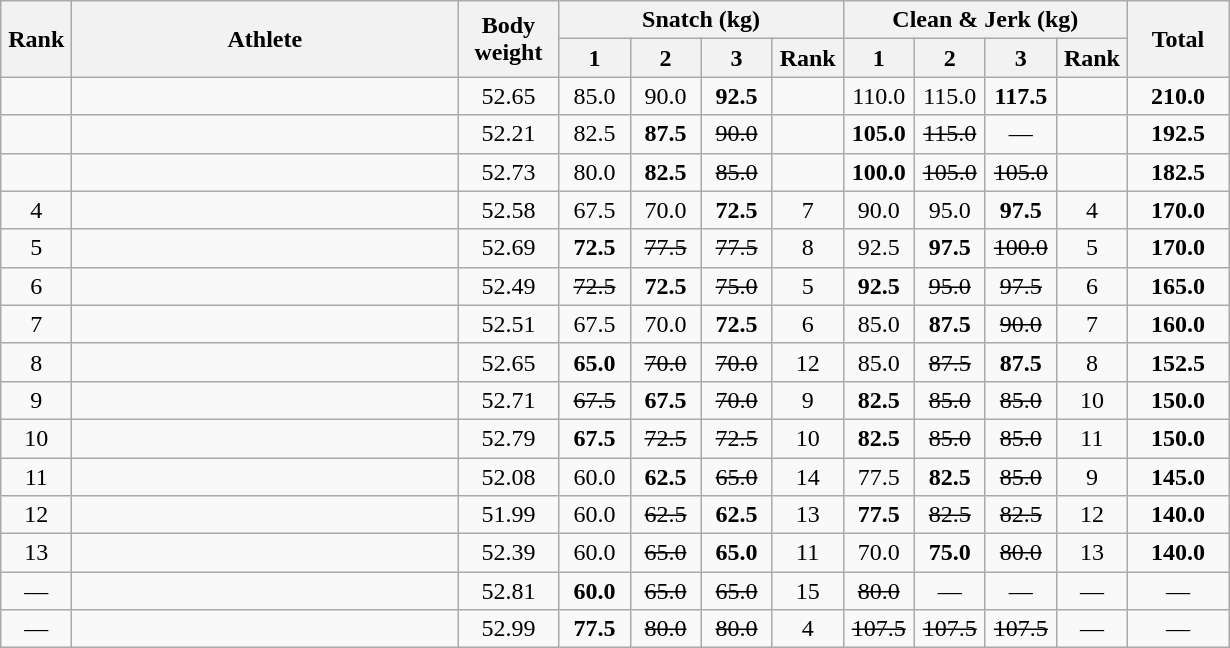<table class = "wikitable" style="text-align:center;">
<tr>
<th rowspan=2 width=40>Rank</th>
<th rowspan=2 width=250>Athlete</th>
<th rowspan=2 width=60>Body weight</th>
<th colspan=4>Snatch (kg)</th>
<th colspan=4>Clean & Jerk (kg)</th>
<th rowspan=2 width=60>Total</th>
</tr>
<tr>
<th width=40>1</th>
<th width=40>2</th>
<th width=40>3</th>
<th width=40>Rank</th>
<th width=40>1</th>
<th width=40>2</th>
<th width=40>3</th>
<th width=40>Rank</th>
</tr>
<tr>
<td></td>
<td align=left></td>
<td>52.65</td>
<td>85.0</td>
<td>90.0</td>
<td><strong>92.5</strong></td>
<td></td>
<td>110.0</td>
<td>115.0</td>
<td><strong>117.5</strong></td>
<td></td>
<td><strong>210.0  </strong></td>
</tr>
<tr>
<td></td>
<td align=left></td>
<td>52.21</td>
<td>82.5</td>
<td><strong>87.5</strong></td>
<td><s>90.0 </s></td>
<td></td>
<td><strong>105.0</strong></td>
<td><s>115.0 </s></td>
<td>—</td>
<td></td>
<td><strong>192.5  </strong></td>
</tr>
<tr>
<td></td>
<td align=left></td>
<td>52.73</td>
<td>80.0</td>
<td><strong>82.5</strong></td>
<td><s>85.0 </s></td>
<td></td>
<td><strong>100.0</strong></td>
<td><s>105.0 </s></td>
<td><s>105.0 </s></td>
<td></td>
<td><strong>182.5  </strong></td>
</tr>
<tr>
<td>4</td>
<td align=left></td>
<td>52.58</td>
<td>67.5</td>
<td>70.0</td>
<td><strong>72.5</strong></td>
<td>7</td>
<td>90.0</td>
<td>95.0</td>
<td><strong>97.5</strong></td>
<td>4</td>
<td><strong>170.0  </strong></td>
</tr>
<tr>
<td>5</td>
<td align=left></td>
<td>52.69</td>
<td><strong>72.5</strong></td>
<td><s>77.5 </s></td>
<td><s>77.5 </s></td>
<td>8</td>
<td>92.5</td>
<td><strong>97.5</strong></td>
<td><s>100.0 </s></td>
<td>5</td>
<td><strong>170.0  </strong></td>
</tr>
<tr>
<td>6</td>
<td align=left></td>
<td>52.49</td>
<td><s>72.5 </s></td>
<td><strong>72.5</strong></td>
<td><s>75.0 </s></td>
<td>5</td>
<td><strong>92.5</strong></td>
<td><s>95.0 </s></td>
<td><s>97.5 </s></td>
<td>6</td>
<td><strong>165.0  </strong></td>
</tr>
<tr>
<td>7</td>
<td align=left></td>
<td>52.51</td>
<td>67.5</td>
<td>70.0</td>
<td><strong>72.5</strong></td>
<td>6</td>
<td>85.0</td>
<td><strong>87.5</strong></td>
<td><s>90.0 </s></td>
<td>7</td>
<td><strong>160.0  </strong></td>
</tr>
<tr>
<td>8</td>
<td align=left></td>
<td>52.65</td>
<td><strong>65.0</strong></td>
<td><s>70.0 </s></td>
<td><s>70.0 </s></td>
<td>12</td>
<td>85.0</td>
<td><s>87.5 </s></td>
<td><strong>87.5</strong></td>
<td>8</td>
<td><strong>152.5  </strong></td>
</tr>
<tr>
<td>9</td>
<td align=left></td>
<td>52.71</td>
<td><s>67.5 </s></td>
<td><strong>67.5</strong></td>
<td><s>70.0 </s></td>
<td>9</td>
<td><strong>82.5</strong></td>
<td><s>85.0 </s></td>
<td><s>85.0 </s></td>
<td>10</td>
<td><strong>150.0  </strong></td>
</tr>
<tr>
<td>10</td>
<td align=left></td>
<td>52.79</td>
<td><strong>67.5</strong></td>
<td><s>72.5 </s></td>
<td><s>72.5 </s></td>
<td>10</td>
<td><strong>82.5</strong></td>
<td><s>85.0 </s></td>
<td><s>85.0 </s></td>
<td>11</td>
<td><strong>150.0  </strong></td>
</tr>
<tr>
<td>11</td>
<td align=left></td>
<td>52.08</td>
<td>60.0</td>
<td><strong>62.5</strong></td>
<td><s>65.0 </s></td>
<td>14</td>
<td>77.5</td>
<td><strong>82.5</strong></td>
<td><s>85.0 </s></td>
<td>9</td>
<td><strong>145.0  </strong></td>
</tr>
<tr>
<td>12</td>
<td align=left></td>
<td>51.99</td>
<td>60.0</td>
<td><s>62.5 </s></td>
<td><strong>62.5</strong></td>
<td>13</td>
<td><strong>77.5</strong></td>
<td><s>82.5 </s></td>
<td><s>82.5 </s></td>
<td>12</td>
<td><strong>140.0  </strong></td>
</tr>
<tr>
<td>13</td>
<td align=left></td>
<td>52.39</td>
<td>60.0</td>
<td><s>65.0 </s></td>
<td><strong>65.0</strong></td>
<td>11</td>
<td>70.0</td>
<td><strong>75.0</strong></td>
<td><s>80.0 </s></td>
<td>13</td>
<td><strong>140.0  </strong></td>
</tr>
<tr>
<td>—</td>
<td align=left></td>
<td>52.81</td>
<td><strong>60.0</strong></td>
<td><s>65.0 </s></td>
<td><s>65.0 </s></td>
<td>15</td>
<td><s>80.0 </s></td>
<td>—</td>
<td>—</td>
<td>—</td>
<td>—</td>
</tr>
<tr>
<td>—</td>
<td align=left></td>
<td>52.99</td>
<td><strong>77.5</strong></td>
<td><s>80.0 </s></td>
<td><s>80.0 </s></td>
<td>4</td>
<td><s>107.5 </s></td>
<td><s>107.5 </s></td>
<td><s>107.5 </s></td>
<td>—</td>
<td>—</td>
</tr>
</table>
